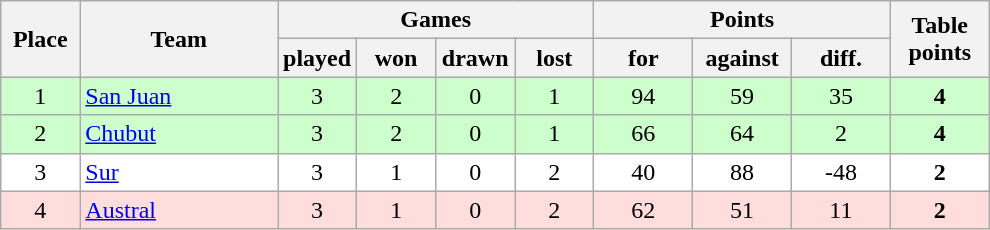<table class="wikitable">
<tr>
<th rowspan=2 width="8%">Place</th>
<th rowspan=2 width="20%">Team</th>
<th colspan=4 width="32%">Games</th>
<th colspan=3 width="30%">Points</th>
<th rowspan=2 width="10%">Table<br>points</th>
</tr>
<tr>
<th width="8%">played</th>
<th width="8%">won</th>
<th width="8%">drawn</th>
<th width="8%">lost</th>
<th width="10%">for</th>
<th width="10%">against</th>
<th width="10%">diff.</th>
</tr>
<tr align=center style="background: #ccffcc;">
<td>1</td>
<td align=left><a href='#'>San Juan</a></td>
<td>3</td>
<td>2</td>
<td>0</td>
<td>1</td>
<td>94</td>
<td>59</td>
<td>35</td>
<td><strong>4</strong></td>
</tr>
<tr align=center style="background: #ccffcc;">
<td>2</td>
<td align=left><a href='#'>Chubut</a></td>
<td>3</td>
<td>2</td>
<td>0</td>
<td>1</td>
<td>66</td>
<td>64</td>
<td>2</td>
<td><strong>4</strong></td>
</tr>
<tr align=center style="background: #ffffff;">
<td>3</td>
<td align=left><a href='#'>Sur</a></td>
<td>3</td>
<td>1</td>
<td>0</td>
<td>2</td>
<td>40</td>
<td>88</td>
<td>-48</td>
<td><strong>2</strong></td>
</tr>
<tr align=center style="background: #ffdddd;">
<td>4</td>
<td align=left><a href='#'>Austral</a></td>
<td>3</td>
<td>1</td>
<td>0</td>
<td>2</td>
<td>62</td>
<td>51</td>
<td>11</td>
<td><strong>2</strong></td>
</tr>
</table>
